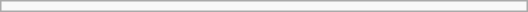<table class="infobox" style="width:22em;">
</table>
